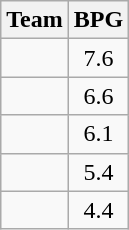<table class=wikitable>
<tr>
<th>Team</th>
<th>BPG</th>
</tr>
<tr>
<td></td>
<td align=center>7.6</td>
</tr>
<tr>
<td></td>
<td align=center>6.6</td>
</tr>
<tr>
<td></td>
<td align=center>6.1</td>
</tr>
<tr>
<td></td>
<td align=center>5.4</td>
</tr>
<tr>
<td></td>
<td align=center>4.4</td>
</tr>
</table>
